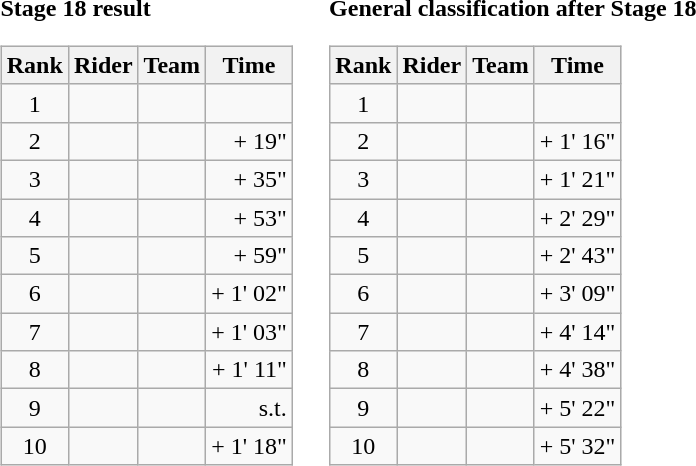<table>
<tr>
<td><strong>Stage 18 result</strong><br><table class="wikitable">
<tr>
<th scope="col">Rank</th>
<th scope="col">Rider</th>
<th scope="col">Team</th>
<th scope="col">Time</th>
</tr>
<tr>
<td style="text-align:center;">1</td>
<td></td>
<td></td>
<td style="text-align:right;"></td>
</tr>
<tr>
<td style="text-align:center;">2</td>
<td></td>
<td></td>
<td style="text-align:right;">+ 19"</td>
</tr>
<tr>
<td style="text-align:center;">3</td>
<td></td>
<td></td>
<td style="text-align:right;">+ 35"</td>
</tr>
<tr>
<td style="text-align:center;">4</td>
<td></td>
<td></td>
<td style="text-align:right;">+ 53"</td>
</tr>
<tr>
<td style="text-align:center;">5</td>
<td></td>
<td></td>
<td style="text-align:right;">+ 59"</td>
</tr>
<tr>
<td style="text-align:center;">6</td>
<td></td>
<td></td>
<td style="text-align:right;">+ 1' 02"</td>
</tr>
<tr>
<td style="text-align:center;">7</td>
<td></td>
<td></td>
<td style="text-align:right;">+ 1' 03"</td>
</tr>
<tr>
<td style="text-align:center;">8</td>
<td></td>
<td></td>
<td style="text-align:right;">+ 1' 11"</td>
</tr>
<tr>
<td style="text-align:center;">9</td>
<td></td>
<td></td>
<td style="text-align:right;">s.t.</td>
</tr>
<tr>
<td style="text-align:center;">10</td>
<td></td>
<td></td>
<td style="text-align:right;">+ 1' 18"</td>
</tr>
</table>
</td>
<td></td>
<td><strong>General classification after Stage 18</strong><br><table class="wikitable">
<tr>
<th scope="col">Rank</th>
<th scope="col">Rider</th>
<th scope="col">Team</th>
<th scope="col">Time</th>
</tr>
<tr>
<td style="text-align:center;">1</td>
<td></td>
<td></td>
<td style="text-align:right;"></td>
</tr>
<tr>
<td style="text-align:center;">2</td>
<td></td>
<td></td>
<td style="text-align:right;">+ 1' 16"</td>
</tr>
<tr>
<td style="text-align:center;">3</td>
<td></td>
<td></td>
<td style="text-align:right;">+ 1' 21"</td>
</tr>
<tr>
<td style="text-align:center;">4</td>
<td></td>
<td></td>
<td style="text-align:right;">+ 2' 29"</td>
</tr>
<tr>
<td style="text-align:center;">5</td>
<td></td>
<td></td>
<td style="text-align:right;">+ 2' 43"</td>
</tr>
<tr>
<td style="text-align:center;">6</td>
<td></td>
<td></td>
<td style="text-align:right;">+ 3' 09"</td>
</tr>
<tr>
<td style="text-align:center;">7</td>
<td></td>
<td></td>
<td style="text-align:right;">+ 4' 14"</td>
</tr>
<tr>
<td style="text-align:center;">8</td>
<td></td>
<td></td>
<td style="text-align:right;">+ 4' 38"</td>
</tr>
<tr>
<td style="text-align:center;">9</td>
<td></td>
<td></td>
<td style="text-align:right;">+ 5' 22"</td>
</tr>
<tr>
<td style="text-align:center;">10</td>
<td></td>
<td></td>
<td style="text-align:right;">+ 5' 32"</td>
</tr>
</table>
</td>
</tr>
</table>
